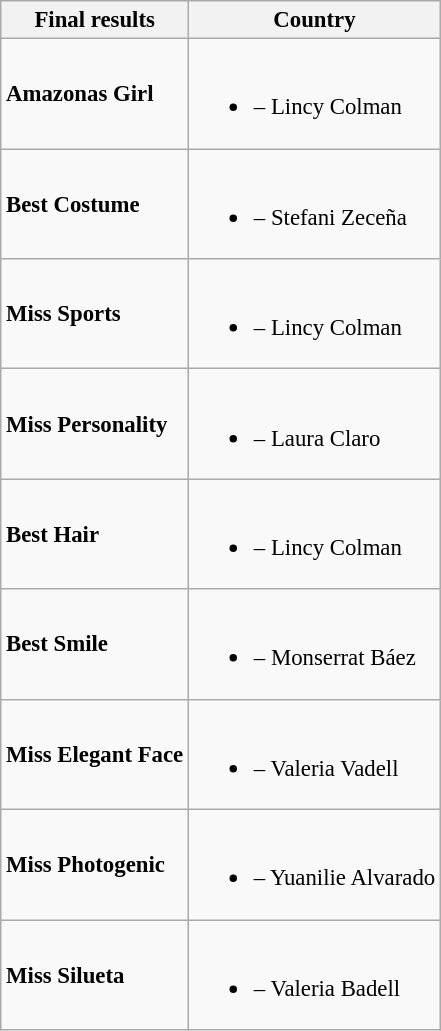<table class="wikitable sortable" style="font-size: 95%;">
<tr>
<th><strong>Final results</strong></th>
<th><strong>Country</strong></th>
</tr>
<tr>
<td><strong>Amazonas Girl</strong></td>
<td><br><ul><li><strong></strong> – Lincy Colman</li></ul></td>
</tr>
<tr>
<td><strong>Best Costume</strong></td>
<td><br><ul><li><strong></strong> – Stefani Zeceña</li></ul></td>
</tr>
<tr>
<td><strong>Miss Sports</strong></td>
<td><br><ul><li><strong></strong> – Lincy Colman</li></ul></td>
</tr>
<tr>
<td><strong>Miss Personality</strong></td>
<td><br><ul><li><strong></strong> – Laura Claro</li></ul></td>
</tr>
<tr>
<td><strong>Best Hair</strong></td>
<td><br><ul><li><strong></strong> – Lincy Colman</li></ul></td>
</tr>
<tr>
<td><strong>Best Smile</strong></td>
<td><br><ul><li><strong></strong> – Monserrat Báez</li></ul></td>
</tr>
<tr>
<td><strong>Miss Elegant Face</strong></td>
<td><br><ul><li><strong></strong> – Valeria Vadell</li></ul></td>
</tr>
<tr>
<td><strong>Miss Photogenic</strong></td>
<td><br><ul><li><strong></strong> – Yuanilie Alvarado</li></ul></td>
</tr>
<tr>
<td><strong>Miss Silueta </strong></td>
<td><br><ul><li><strong></strong> – Valeria Badell</li></ul></td>
</tr>
</table>
